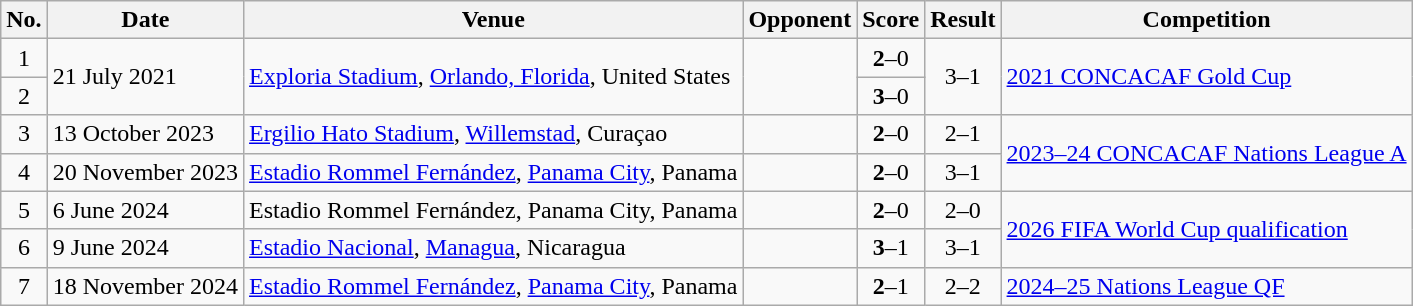<table class="wikitable">
<tr>
<th>No.</th>
<th>Date</th>
<th>Venue</th>
<th>Opponent</th>
<th>Score</th>
<th>Result</th>
<th>Competition</th>
</tr>
<tr>
<td align=center>1</td>
<td rowspan="2">21 July 2021</td>
<td rowspan="2"><a href='#'>Exploria Stadium</a>, <a href='#'>Orlando, Florida</a>, United States</td>
<td rowspan="2"></td>
<td align=center><strong>2</strong>–0</td>
<td rowspan="2" align=center>3–1</td>
<td rowspan="2"><a href='#'>2021 CONCACAF Gold Cup</a></td>
</tr>
<tr>
<td align=center>2</td>
<td align=center><strong>3</strong>–0</td>
</tr>
<tr>
<td align=center>3</td>
<td>13 October 2023</td>
<td><a href='#'>Ergilio Hato Stadium</a>, <a href='#'>Willemstad</a>, Curaçao</td>
<td></td>
<td align=center><strong>2</strong>–0</td>
<td align=center>2–1</td>
<td rowspan=2><a href='#'>2023–24 CONCACAF Nations League A</a></td>
</tr>
<tr>
<td align=center>4</td>
<td>20 November 2023</td>
<td><a href='#'>Estadio Rommel Fernández</a>, <a href='#'>Panama City</a>, Panama</td>
<td></td>
<td align=center><strong>2</strong>–0</td>
<td align=center>3–1</td>
</tr>
<tr>
<td align=center>5</td>
<td>6 June 2024</td>
<td>Estadio Rommel Fernández, Panama City, Panama</td>
<td></td>
<td align=center><strong>2</strong>–0</td>
<td align=center>2–0</td>
<td rowspan=2><a href='#'>2026 FIFA World Cup qualification</a></td>
</tr>
<tr>
<td align=center>6</td>
<td>9 June 2024</td>
<td><a href='#'>Estadio Nacional</a>, <a href='#'>Managua</a>, Nicaragua</td>
<td></td>
<td align=center><strong>3</strong>–1</td>
<td align=center>3–1</td>
</tr>
<tr>
<td align=center>7</td>
<td>18 November 2024</td>
<td><a href='#'>Estadio Rommel Fernández</a>, <a href='#'>Panama City</a>, Panama</td>
<td></td>
<td align=center><strong>2</strong>–1</td>
<td align=center>2–2</td>
<td><a href='#'>2024–25 Nations League QF</a></td>
</tr>
</table>
